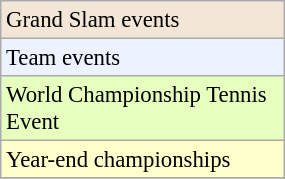<table class="wikitable" style="font-size:95%;" width=15%>
<tr bgcolor="#F3E6D7">
<td>Grand Slam events</td>
</tr>
<tr bgcolor="#ECF2FF">
<td>Team events</td>
</tr>
<tr style="background:#E6FFBF;">
<td>World Championship Tennis Event</td>
</tr>
<tr bgcolor="#FFFFCC">
<td>Year-end championships</td>
</tr>
<tr>
</tr>
</table>
